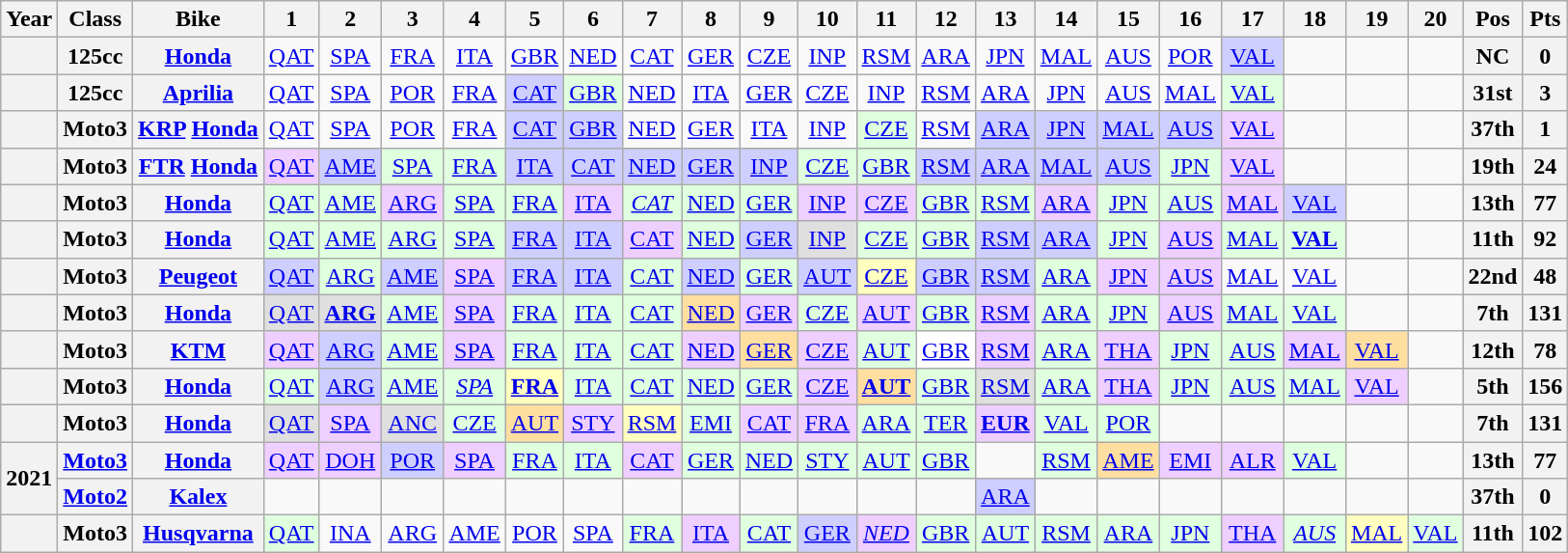<table class="wikitable" style="text-align:center">
<tr>
<th>Year</th>
<th>Class</th>
<th>Bike</th>
<th>1</th>
<th>2</th>
<th>3</th>
<th>4</th>
<th>5</th>
<th>6</th>
<th>7</th>
<th>8</th>
<th>9</th>
<th>10</th>
<th>11</th>
<th>12</th>
<th>13</th>
<th>14</th>
<th>15</th>
<th>16</th>
<th>17</th>
<th>18</th>
<th>19</th>
<th>20</th>
<th>Pos</th>
<th>Pts</th>
</tr>
<tr>
<th></th>
<th>125cc</th>
<th><a href='#'>Honda</a></th>
<td><a href='#'>QAT</a></td>
<td><a href='#'>SPA</a></td>
<td><a href='#'>FRA</a></td>
<td><a href='#'>ITA</a></td>
<td><a href='#'>GBR</a></td>
<td><a href='#'>NED</a></td>
<td><a href='#'>CAT</a></td>
<td><a href='#'>GER</a></td>
<td><a href='#'>CZE</a></td>
<td><a href='#'>INP</a></td>
<td><a href='#'>RSM</a></td>
<td><a href='#'>ARA</a></td>
<td><a href='#'>JPN</a></td>
<td><a href='#'>MAL</a></td>
<td><a href='#'>AUS</a></td>
<td><a href='#'>POR</a></td>
<td style="background:#CFCFFF;"><a href='#'>VAL</a> <br></td>
<td></td>
<td></td>
<td></td>
<th>NC</th>
<th>0</th>
</tr>
<tr>
<th></th>
<th>125cc</th>
<th><a href='#'>Aprilia</a></th>
<td><a href='#'>QAT</a></td>
<td><a href='#'>SPA</a></td>
<td><a href='#'>POR</a></td>
<td><a href='#'>FRA</a></td>
<td style="background:#CFCFFF;"><a href='#'>CAT</a><br></td>
<td style="background:#DFFFDF;"><a href='#'>GBR</a><br></td>
<td><a href='#'>NED</a></td>
<td><a href='#'>ITA</a></td>
<td><a href='#'>GER</a></td>
<td><a href='#'>CZE</a></td>
<td><a href='#'>INP</a></td>
<td><a href='#'>RSM</a></td>
<td><a href='#'>ARA</a></td>
<td><a href='#'>JPN</a></td>
<td><a href='#'>AUS</a></td>
<td><a href='#'>MAL</a></td>
<td style="background:#DFFFDF;"><a href='#'>VAL</a><br></td>
<td></td>
<td></td>
<td></td>
<th>31st</th>
<th>3</th>
</tr>
<tr>
<th></th>
<th>Moto3</th>
<th><a href='#'>KRP</a> <a href='#'>Honda</a></th>
<td><a href='#'>QAT</a></td>
<td><a href='#'>SPA</a></td>
<td><a href='#'>POR</a></td>
<td><a href='#'>FRA</a></td>
<td style="background:#CFCFFF;"><a href='#'>CAT</a><br></td>
<td style="background:#CFCFFF;"><a href='#'>GBR</a><br></td>
<td><a href='#'>NED</a></td>
<td><a href='#'>GER</a></td>
<td><a href='#'>ITA</a></td>
<td><a href='#'>INP</a></td>
<td style="background:#DFFFDF;"><a href='#'>CZE</a><br></td>
<td><a href='#'>RSM</a></td>
<td style="background:#CFCFFF;"><a href='#'>ARA</a><br></td>
<td style="background:#CFCFFF;"><a href='#'>JPN</a><br></td>
<td style="background:#CFCFFF;"><a href='#'>MAL</a><br></td>
<td style="background:#CFCFFF;"><a href='#'>AUS</a><br></td>
<td style="background:#EFCFFF;"><a href='#'>VAL</a><br></td>
<td></td>
<td></td>
<td></td>
<th>37th</th>
<th>1</th>
</tr>
<tr>
<th></th>
<th>Moto3</th>
<th><a href='#'>FTR</a> <a href='#'>Honda</a></th>
<td style="background:#efcfff;"><a href='#'>QAT</a><br></td>
<td style="background:#cfcfff;"><a href='#'>AME</a><br></td>
<td style="background:#DFFFDF;"><a href='#'>SPA</a><br></td>
<td style="background:#DFFFDF;"><a href='#'>FRA</a><br></td>
<td style="background:#cfcfff;"><a href='#'>ITA</a><br></td>
<td style="background:#cfcfff;"><a href='#'>CAT</a><br></td>
<td style="background:#cfcfff;"><a href='#'>NED</a><br></td>
<td style="background:#cfcfff;"><a href='#'>GER</a><br></td>
<td style="background:#cfcfff;"><a href='#'>INP</a><br></td>
<td style="background:#DFFFDF;"><a href='#'>CZE</a><br></td>
<td style="background:#DFFFDF;"><a href='#'>GBR</a><br></td>
<td style="background:#cfcfff;"><a href='#'>RSM</a><br></td>
<td style="background:#cfcfff;"><a href='#'>ARA</a><br></td>
<td style="background:#cfcfff;"><a href='#'>MAL</a><br></td>
<td style="background:#cfcfff;"><a href='#'>AUS</a><br></td>
<td style="background:#DFFFDF;"><a href='#'>JPN</a><br></td>
<td style="background:#efcfff;"><a href='#'>VAL</a><br></td>
<td></td>
<td></td>
<td></td>
<th>19th</th>
<th>24</th>
</tr>
<tr>
<th></th>
<th>Moto3</th>
<th><a href='#'>Honda</a></th>
<td style="background:#dfffdf;"><a href='#'>QAT</a><br></td>
<td style="background:#dfffdf;"><a href='#'>AME</a><br></td>
<td style="background:#efcfff;"><a href='#'>ARG</a><br></td>
<td style="background:#dfffdf;"><a href='#'>SPA</a><br></td>
<td style="background:#dfffdf;"><a href='#'>FRA</a><br></td>
<td style="background:#efcfff;"><a href='#'>ITA</a><br></td>
<td style="background:#dfffdf;"><em><a href='#'>CAT</a></em><br></td>
<td style="background:#dfffdf;"><a href='#'>NED</a><br></td>
<td style="background:#dfffdf;"><a href='#'>GER</a><br></td>
<td style="background:#efcfff;"><a href='#'>INP</a><br></td>
<td style="background:#efcfff;"><a href='#'>CZE</a><br></td>
<td style="background:#dfffdf;"><a href='#'>GBR</a><br></td>
<td style="background:#dfffdf;"><a href='#'>RSM</a><br></td>
<td style="background:#efcfff;"><a href='#'>ARA</a><br></td>
<td style="background:#dfffdf;"><a href='#'>JPN</a><br></td>
<td style="background:#dfffdf;"><a href='#'>AUS</a><br></td>
<td style="background:#efcfff;"><a href='#'>MAL</a><br></td>
<td style="background:#cfcfff;"><a href='#'>VAL</a><br></td>
<td></td>
<td></td>
<th>13th</th>
<th>77</th>
</tr>
<tr>
<th></th>
<th>Moto3</th>
<th><a href='#'>Honda</a></th>
<td style="background:#dfffdf;"><a href='#'>QAT</a><br></td>
<td style="background:#dfffdf;"><a href='#'>AME</a><br></td>
<td style="background:#dfffdf;"><a href='#'>ARG</a><br></td>
<td style="background:#dfffdf;"><a href='#'>SPA</a><br></td>
<td style="background:#cfcfff;"><a href='#'>FRA</a><br></td>
<td style="background:#cfcfff;"><a href='#'>ITA</a><br></td>
<td style="background:#efcfff;"><a href='#'>CAT</a><br></td>
<td style="background:#dfffdf;"><a href='#'>NED</a><br></td>
<td style="background:#cfcfff;"><a href='#'>GER</a><br></td>
<td style="background:#dfdfdf;"><a href='#'>INP</a><br></td>
<td style="background:#dfffdf;"><a href='#'>CZE</a><br></td>
<td style="background:#dfffdf;"><a href='#'>GBR</a><br></td>
<td style="background:#cfcfff;"><a href='#'>RSM</a><br></td>
<td style="background:#cfcfff;"><a href='#'>ARA</a><br></td>
<td style="background:#dfffdf;"><a href='#'>JPN</a><br></td>
<td style="background:#efcfff;"><a href='#'>AUS</a><br></td>
<td style="background:#dfffdf;"><a href='#'>MAL</a><br></td>
<td style="background:#dfffdf;"><strong><a href='#'>VAL</a></strong><br></td>
<td></td>
<td></td>
<th>11th</th>
<th>92</th>
</tr>
<tr>
<th></th>
<th>Moto3</th>
<th><a href='#'>Peugeot</a></th>
<td style="background:#cfcfff;"><a href='#'>QAT</a><br></td>
<td style="background:#dfffdf;"><a href='#'>ARG</a><br></td>
<td style="background:#cfcfff;"><a href='#'>AME</a><br></td>
<td style="background:#efcfff;"><a href='#'>SPA</a><br></td>
<td style="background:#cfcfff;"><a href='#'>FRA</a><br></td>
<td style="background:#cfcfff;"><a href='#'>ITA</a><br></td>
<td style="background:#dfffdf;"><a href='#'>CAT</a><br></td>
<td style="background:#cfcfff;"><a href='#'>NED</a><br></td>
<td style="background:#dfffdf;"><a href='#'>GER</a><br></td>
<td style="background:#cfcfff;"><a href='#'>AUT</a><br></td>
<td style="background:#ffffbf;"><a href='#'>CZE</a><br></td>
<td style="background:#cfcfff;"><a href='#'>GBR</a><br></td>
<td style="background:#cfcfff;"><a href='#'>RSM</a><br></td>
<td style="background:#dfffdf;"><a href='#'>ARA</a><br></td>
<td style="background:#efcfff;"><a href='#'>JPN</a><br></td>
<td style="background:#efcfff;"><a href='#'>AUS</a><br></td>
<td><a href='#'>MAL</a></td>
<td><a href='#'>VAL</a></td>
<td></td>
<td></td>
<th>22nd</th>
<th>48</th>
</tr>
<tr>
<th></th>
<th>Moto3</th>
<th><a href='#'>Honda</a></th>
<td style="background:#dfdfdf;"><a href='#'>QAT</a><br></td>
<td style="background:#dfdfdf;"><strong><a href='#'>ARG</a></strong><br></td>
<td style="background:#dfffdf;"><a href='#'>AME</a><br></td>
<td style="background:#efcfff;"><a href='#'>SPA</a><br></td>
<td style="background:#dfffdf;"><a href='#'>FRA</a><br></td>
<td style="background:#dfffdf;"><a href='#'>ITA</a><br></td>
<td style="background:#dfffdf;"><a href='#'>CAT</a><br></td>
<td style="background:#ffdf9f;"><a href='#'>NED</a><br></td>
<td style="background:#efcfff;"><a href='#'>GER</a><br></td>
<td style="background:#dfffdf;"><a href='#'>CZE</a><br></td>
<td style="background:#efcfff;"><a href='#'>AUT</a><br></td>
<td style="background:#dfffdf;"><a href='#'>GBR</a><br></td>
<td style="background:#efcfff;"><a href='#'>RSM</a><br></td>
<td style="background:#dfffdf;"><a href='#'>ARA</a><br></td>
<td style="background:#dfffdf;"><a href='#'>JPN</a><br></td>
<td style="background:#efcfff;"><a href='#'>AUS</a><br></td>
<td style="background:#dfffdf;"><a href='#'>MAL</a><br></td>
<td style="background:#dfffdf;"><a href='#'>VAL</a><br></td>
<td></td>
<td></td>
<th>7th</th>
<th>131</th>
</tr>
<tr>
<th></th>
<th>Moto3</th>
<th><a href='#'>KTM</a></th>
<td style="background:#EFCFFF;"><a href='#'>QAT</a><br></td>
<td style="background:#CFCFFF;"><a href='#'>ARG</a><br></td>
<td style="background:#DFFFDF;"><a href='#'>AME</a><br></td>
<td style="background:#EFCFFF;"><a href='#'>SPA</a><br></td>
<td style="background:#DFFFDF;"><a href='#'>FRA</a><br></td>
<td style="background:#DFFFDF;"><a href='#'>ITA</a><br></td>
<td style="background:#DFFFDF;"><a href='#'>CAT</a><br></td>
<td style="background:#EFCFFF;"><a href='#'>NED</a><br></td>
<td style="background:#FFDF9F;"><a href='#'>GER</a><br></td>
<td style="background:#EFCFFF;"><a href='#'>CZE</a><br></td>
<td style="background:#DFFFDF;"><a href='#'>AUT</a><br></td>
<td style="background:#FFFFFF;"><a href='#'>GBR</a><br></td>
<td style="background:#EFCFFF;"><a href='#'>RSM</a><br></td>
<td style="background:#DFFFDF;"><a href='#'>ARA</a><br></td>
<td style="background:#EFCFFF;"><a href='#'>THA</a><br></td>
<td style="background:#DFFFDF;"><a href='#'>JPN</a><br></td>
<td style="background:#DFFFDF;"><a href='#'>AUS</a><br></td>
<td style="background:#EFCFFF;"><a href='#'>MAL</a><br></td>
<td style="background:#FFDF9F;"><a href='#'>VAL</a><br></td>
<td></td>
<th>12th</th>
<th>78</th>
</tr>
<tr>
<th></th>
<th>Moto3</th>
<th><a href='#'>Honda</a></th>
<td style="background:#dfffdf;"><a href='#'>QAT</a><br></td>
<td style="background:#cfcfff;"><a href='#'>ARG</a><br></td>
<td style="background:#dfffdf;"><a href='#'>AME</a><br></td>
<td style="background:#dfffdf;"><em><a href='#'>SPA</a></em><br></td>
<td style="background:#ffffbf;"><strong><a href='#'>FRA</a></strong><br></td>
<td style="background:#dfffdf;"><a href='#'>ITA</a><br></td>
<td style="background:#dfffdf;"><a href='#'>CAT</a><br></td>
<td style="background:#dfffdf;"><a href='#'>NED</a><br></td>
<td style="background:#dfffdf;"><a href='#'>GER</a><br></td>
<td style="background:#efcfff;"><a href='#'>CZE</a><br></td>
<td style="background:#ffdf9f;"><strong><a href='#'>AUT</a></strong><br></td>
<td style="background:#dfffdf;"><a href='#'>GBR</a><br></td>
<td style="background:#dfdfdf;"><a href='#'>RSM</a><br></td>
<td style="background:#dfffdf;"><a href='#'>ARA</a><br></td>
<td style="background:#efcfff;"><a href='#'>THA</a><br></td>
<td style="background:#dfffdf;"><a href='#'>JPN</a><br></td>
<td style="background:#dfffdf;"><a href='#'>AUS</a><br></td>
<td style="background:#dfffdf;"><a href='#'>MAL</a><br></td>
<td style="background:#efcfff;"><a href='#'>VAL</a><br></td>
<td></td>
<th>5th</th>
<th>156</th>
</tr>
<tr>
<th></th>
<th>Moto3</th>
<th><a href='#'>Honda</a></th>
<td style="background:#dfdfdf;"><a href='#'>QAT</a><br></td>
<td style="background:#efcfff;"><a href='#'>SPA</a><br></td>
<td style="background:#dfdfdf;"><a href='#'>ANC</a><br></td>
<td style="background:#dfffdf;"><a href='#'>CZE</a><br></td>
<td style="background:#ffdf9f;"><a href='#'>AUT</a><br></td>
<td style="background:#efcfff;"><a href='#'>STY</a><br></td>
<td style="background:#ffffbf;"><a href='#'>RSM</a><br></td>
<td style="background:#dfffdf;"><a href='#'>EMI</a><br></td>
<td style="background:#efcfff;"><a href='#'>CAT</a><br></td>
<td style="background:#efcfff;"><a href='#'>FRA</a><br></td>
<td style="background:#dfffdf;"><a href='#'>ARA</a><br></td>
<td style="background:#dfffdf;"><a href='#'>TER</a><br></td>
<td style="background:#efcfff;"><strong><a href='#'>EUR</a></strong><br></td>
<td style="background:#dfffdf;"><a href='#'>VAL</a><br></td>
<td style="background:#dfffdf;"><a href='#'>POR</a><br></td>
<td></td>
<td></td>
<td></td>
<td></td>
<td></td>
<th>7th</th>
<th>131</th>
</tr>
<tr>
<th rowspan="2">2021</th>
<th><a href='#'>Moto3</a></th>
<th><a href='#'>Honda</a></th>
<td style="background:#efcfff;"><a href='#'>QAT</a><br></td>
<td style="background:#efcfff;"><a href='#'>DOH</a><br></td>
<td style="background:#cfcfff;"><a href='#'>POR</a><br></td>
<td style="background:#efcfff;"><a href='#'>SPA</a><br></td>
<td style="background:#dfffdf;"><a href='#'>FRA</a><br></td>
<td style="background:#dfffdf;"><a href='#'>ITA</a><br></td>
<td style="background:#efcfff;"><a href='#'>CAT</a><br></td>
<td style="background:#dfffdf;"><a href='#'>GER</a><br></td>
<td style="background:#dfffdf;"><a href='#'>NED</a><br></td>
<td style="background:#dfffdf;"><a href='#'>STY</a><br></td>
<td style="background:#dfffdf;"><a href='#'>AUT</a><br></td>
<td style="background:#dfffdf;"><a href='#'>GBR</a><br></td>
<td></td>
<td style="background:#dfffdf;"><a href='#'>RSM</a><br></td>
<td style="background:#ffdf9f;"><a href='#'>AME</a><br></td>
<td style="background:#efcfff;"><a href='#'>EMI</a><br></td>
<td style="background:#efcfff;"><a href='#'>ALR</a><br></td>
<td style="background:#dfffdf;"><a href='#'>VAL</a><br></td>
<td></td>
<td></td>
<th>13th</th>
<th>77</th>
</tr>
<tr>
<th><a href='#'>Moto2</a></th>
<th><a href='#'>Kalex</a></th>
<td></td>
<td></td>
<td></td>
<td></td>
<td></td>
<td></td>
<td></td>
<td></td>
<td></td>
<td></td>
<td></td>
<td></td>
<td style="background:#cfcfff;"><a href='#'>ARA</a><br></td>
<td></td>
<td></td>
<td></td>
<td></td>
<td></td>
<td></td>
<td></td>
<th>37th</th>
<th>0</th>
</tr>
<tr>
<th align="left"></th>
<th align="left">Moto3</th>
<th align="left"><a href='#'>Husqvarna</a></th>
<td style="background:#dfffdf;"><a href='#'>QAT</a><br></td>
<td><a href='#'>INA</a></td>
<td><a href='#'>ARG</a></td>
<td><a href='#'>AME</a></td>
<td><a href='#'>POR</a></td>
<td><a href='#'>SPA</a></td>
<td style="background:#dfffdf;"><a href='#'>FRA</a><br></td>
<td style="background:#efcfff;"><a href='#'>ITA</a><br></td>
<td style="background:#dfffdf;"><a href='#'>CAT</a><br></td>
<td style="background:#cfcfff;"><a href='#'>GER</a><br></td>
<td style="background:#efcfff;"><em><a href='#'>NED</a></em><br></td>
<td style="background:#dfffdf;"><a href='#'>GBR</a><br></td>
<td style="background:#dfffdf;"><a href='#'>AUT</a><br></td>
<td style="background:#dfffdf;"><a href='#'>RSM</a><br></td>
<td style="background:#dfffdf;"><a href='#'>ARA</a><br></td>
<td style="background:#dfffdf;"><a href='#'>JPN</a><br></td>
<td style="background:#efcfff;"><a href='#'>THA</a><br></td>
<td style="background:#dfffdf;"><em><a href='#'>AUS</a></em><br></td>
<td style="background:#ffffbf;"><a href='#'>MAL</a><br></td>
<td style="background:#dfffdf;"><a href='#'>VAL</a><br></td>
<th>11th</th>
<th>102</th>
</tr>
</table>
